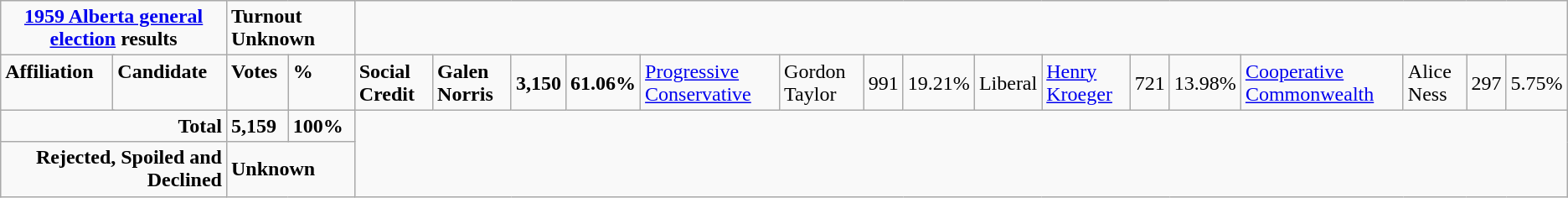<table class="wikitable" align=left>
<tr>
<td colspan="3" align=center><strong><a href='#'>1959 Alberta general election</a> results</strong></td>
<td colspan="2"><span><strong>Turnout Unknown</strong></span></td>
</tr>
<tr>
<td colspan="2" rowspan="1" align="left" valign="top"><strong>Affiliation</strong></td>
<td valign="top"><strong>Candidate</strong></td>
<td valign="top"><strong>Votes</strong></td>
<td valign="top"><strong>%</strong><br></td>
<td><strong>Social Credit</strong></td>
<td><strong>Galen Norris</strong></td>
<td><strong>3,150</strong></td>
<td><strong>61.06%</strong><br></td>
<td><a href='#'>Progressive Conservative</a></td>
<td>Gordon Taylor</td>
<td>991</td>
<td>19.21%<br></td>
<td>Liberal</td>
<td><a href='#'>Henry Kroeger</a></td>
<td>721</td>
<td>13.98%<br></td>
<td><a href='#'>Cooperative Commonwealth</a></td>
<td>Alice Ness</td>
<td>297</td>
<td>5.75%</td>
</tr>
<tr>
<td colspan="3" align ="right"><strong>Total</strong></td>
<td><strong>5,159</strong></td>
<td><strong>100%</strong></td>
</tr>
<tr>
<td colspan="3" align ="right"><strong>Rejected, Spoiled and Declined</strong></td>
<td colspan="2"><strong>Unknown</strong></td>
</tr>
</table>
